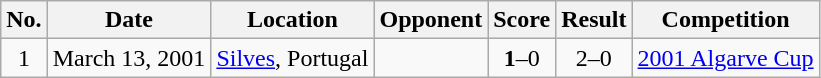<table class="wikitable plainrowheaders">
<tr>
<th>No.</th>
<th>Date</th>
<th>Location</th>
<th>Opponent</th>
<th>Score</th>
<th>Result</th>
<th>Competition</th>
</tr>
<tr>
<td align="center">1</td>
<td>March 13, 2001</td>
<td><a href='#'>Silves</a>, Portugal</td>
<td></td>
<td align="center"><strong>1</strong>–0</td>
<td align="center">2–0</td>
<td><a href='#'>2001 Algarve Cup</a></td>
</tr>
</table>
